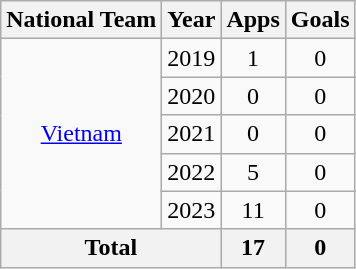<table class="wikitable" style="text-align:center">
<tr>
<th>National Team</th>
<th>Year</th>
<th>Apps</th>
<th>Goals</th>
</tr>
<tr>
<td rowspan="5"><a href='#'>Vietnam</a></td>
<td>2019</td>
<td>1</td>
<td>0</td>
</tr>
<tr>
<td>2020</td>
<td>0</td>
<td>0</td>
</tr>
<tr>
<td>2021</td>
<td>0</td>
<td>0</td>
</tr>
<tr>
<td>2022</td>
<td>5</td>
<td>0</td>
</tr>
<tr>
<td>2023</td>
<td>11</td>
<td>0</td>
</tr>
<tr>
<th colspan=2>Total</th>
<th>17</th>
<th>0</th>
</tr>
</table>
